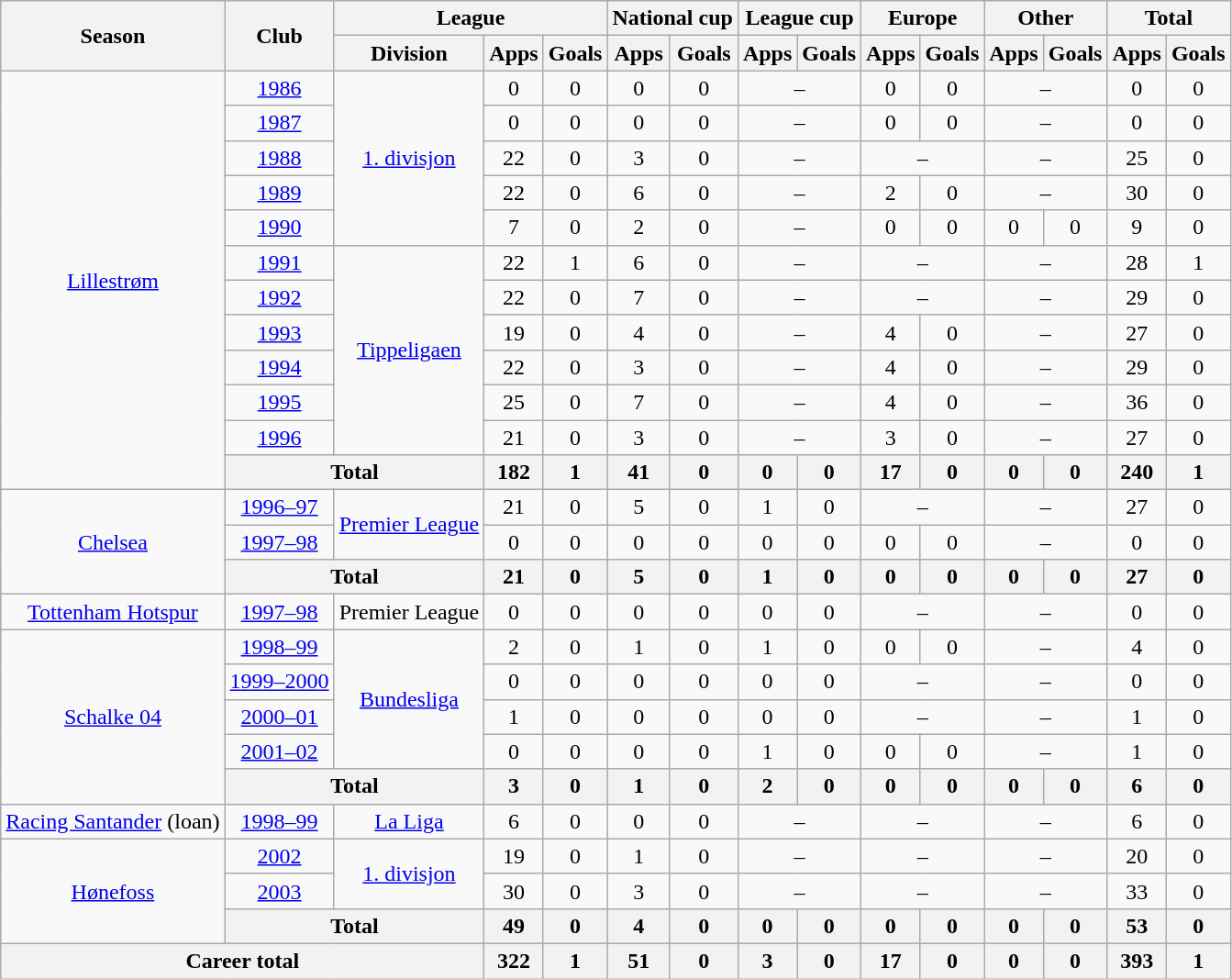<table class="wikitable" style="text-align:center">
<tr>
<th rowspan="2">Season</th>
<th rowspan="2">Club</th>
<th colspan="3">League</th>
<th colspan="2">National cup</th>
<th colspan="2">League cup</th>
<th colspan="2">Europe</th>
<th colspan="2">Other</th>
<th colspan="2">Total</th>
</tr>
<tr>
<th>Division</th>
<th>Apps</th>
<th>Goals</th>
<th>Apps</th>
<th>Goals</th>
<th>Apps</th>
<th>Goals</th>
<th>Apps</th>
<th>Goals</th>
<th>Apps</th>
<th>Goals</th>
<th>Apps</th>
<th>Goals</th>
</tr>
<tr>
<td rowspan="12"><a href='#'>Lillestrøm</a></td>
<td><a href='#'>1986</a></td>
<td rowspan="5"><a href='#'>1. divisjon</a></td>
<td>0</td>
<td>0</td>
<td>0</td>
<td>0</td>
<td colspan="2">–</td>
<td>0</td>
<td>0</td>
<td colspan="2">–</td>
<td>0</td>
<td>0</td>
</tr>
<tr>
<td><a href='#'>1987</a></td>
<td>0</td>
<td>0</td>
<td>0</td>
<td>0</td>
<td colspan="2">–</td>
<td>0</td>
<td>0</td>
<td colspan="2">–</td>
<td>0</td>
<td>0</td>
</tr>
<tr>
<td><a href='#'>1988</a></td>
<td>22</td>
<td>0</td>
<td>3</td>
<td>0</td>
<td colspan="2">–</td>
<td colspan="2">–</td>
<td colspan="2">–</td>
<td>25</td>
<td>0</td>
</tr>
<tr>
<td><a href='#'>1989</a></td>
<td>22</td>
<td>0</td>
<td>6</td>
<td>0</td>
<td colspan="2">–</td>
<td>2</td>
<td>0</td>
<td colspan="2">–</td>
<td>30</td>
<td>0</td>
</tr>
<tr>
<td><a href='#'>1990</a></td>
<td>7</td>
<td>0</td>
<td>2</td>
<td>0</td>
<td colspan="2">–</td>
<td>0</td>
<td>0</td>
<td>0</td>
<td>0</td>
<td>9</td>
<td>0</td>
</tr>
<tr>
<td><a href='#'>1991</a></td>
<td rowspan="6"><a href='#'>Tippeligaen</a></td>
<td>22</td>
<td>1</td>
<td>6</td>
<td>0</td>
<td colspan="2">–</td>
<td colspan="2">–</td>
<td colspan="2">–</td>
<td>28</td>
<td>1</td>
</tr>
<tr>
<td><a href='#'>1992</a></td>
<td>22</td>
<td>0</td>
<td>7</td>
<td>0</td>
<td colspan="2">–</td>
<td colspan="2">–</td>
<td colspan="2">–</td>
<td>29</td>
<td>0</td>
</tr>
<tr>
<td><a href='#'>1993</a></td>
<td>19</td>
<td>0</td>
<td>4</td>
<td>0</td>
<td colspan="2">–</td>
<td>4</td>
<td>0</td>
<td colspan="2">–</td>
<td>27</td>
<td>0</td>
</tr>
<tr>
<td><a href='#'>1994</a></td>
<td>22</td>
<td>0</td>
<td>3</td>
<td>0</td>
<td colspan="2">–</td>
<td>4</td>
<td>0</td>
<td colspan="2">–</td>
<td>29</td>
<td>0</td>
</tr>
<tr>
<td><a href='#'>1995</a></td>
<td>25</td>
<td>0</td>
<td>7</td>
<td>0</td>
<td colspan="2">–</td>
<td>4</td>
<td>0</td>
<td colspan="2">–</td>
<td>36</td>
<td>0</td>
</tr>
<tr>
<td><a href='#'>1996</a></td>
<td>21</td>
<td>0</td>
<td>3</td>
<td>0</td>
<td colspan="2">–</td>
<td>3</td>
<td>0</td>
<td colspan="2">–</td>
<td>27</td>
<td>0</td>
</tr>
<tr>
<th colspan="2">Total</th>
<th>182</th>
<th>1</th>
<th>41</th>
<th>0</th>
<th>0</th>
<th>0</th>
<th>17</th>
<th>0</th>
<th>0</th>
<th>0</th>
<th>240</th>
<th>1</th>
</tr>
<tr>
<td rowspan="3"><a href='#'>Chelsea</a></td>
<td><a href='#'>1996–97</a></td>
<td rowspan="2"><a href='#'>Premier League</a></td>
<td>21</td>
<td>0</td>
<td>5</td>
<td>0</td>
<td>1</td>
<td>0</td>
<td colspan="2">–</td>
<td colspan="2">–</td>
<td>27</td>
<td>0</td>
</tr>
<tr>
<td><a href='#'>1997–98</a></td>
<td>0</td>
<td>0</td>
<td>0</td>
<td>0</td>
<td>0</td>
<td>0</td>
<td>0</td>
<td>0</td>
<td colspan="2">–</td>
<td>0</td>
<td>0</td>
</tr>
<tr>
<th colspan="2">Total</th>
<th>21</th>
<th>0</th>
<th>5</th>
<th>0</th>
<th>1</th>
<th>0</th>
<th>0</th>
<th>0</th>
<th>0</th>
<th>0</th>
<th>27</th>
<th>0</th>
</tr>
<tr>
<td><a href='#'>Tottenham Hotspur</a></td>
<td><a href='#'>1997–98</a></td>
<td>Premier League</td>
<td>0</td>
<td>0</td>
<td>0</td>
<td>0</td>
<td>0</td>
<td>0</td>
<td colspan="2">–</td>
<td colspan="2">–</td>
<td>0</td>
<td>0</td>
</tr>
<tr>
<td rowspan="5"><a href='#'>Schalke 04</a></td>
<td><a href='#'>1998–99</a></td>
<td rowspan="4"><a href='#'>Bundesliga</a></td>
<td>2</td>
<td>0</td>
<td>1</td>
<td>0</td>
<td>1</td>
<td>0</td>
<td>0</td>
<td>0</td>
<td colspan="2">–</td>
<td>4</td>
<td>0</td>
</tr>
<tr>
<td><a href='#'>1999–2000</a></td>
<td>0</td>
<td>0</td>
<td>0</td>
<td>0</td>
<td>0</td>
<td>0</td>
<td colspan="2">–</td>
<td colspan="2">–</td>
<td>0</td>
<td>0</td>
</tr>
<tr>
<td><a href='#'>2000–01</a></td>
<td>1</td>
<td>0</td>
<td>0</td>
<td>0</td>
<td>0</td>
<td>0</td>
<td colspan="2">–</td>
<td colspan="2">–</td>
<td>1</td>
<td>0</td>
</tr>
<tr>
<td><a href='#'>2001–02</a></td>
<td>0</td>
<td>0</td>
<td>0</td>
<td>0</td>
<td>1</td>
<td>0</td>
<td>0</td>
<td>0</td>
<td colspan="2">–</td>
<td>1</td>
<td>0</td>
</tr>
<tr>
<th colspan="2">Total</th>
<th>3</th>
<th>0</th>
<th>1</th>
<th>0</th>
<th>2</th>
<th>0</th>
<th>0</th>
<th>0</th>
<th>0</th>
<th>0</th>
<th>6</th>
<th>0</th>
</tr>
<tr>
<td><a href='#'>Racing Santander</a> (loan)</td>
<td><a href='#'>1998–99</a></td>
<td><a href='#'>La Liga</a></td>
<td>6</td>
<td>0</td>
<td>0</td>
<td>0</td>
<td colspan="2">–</td>
<td colspan="2">–</td>
<td colspan="2">–</td>
<td>6</td>
<td>0</td>
</tr>
<tr>
<td rowspan="3"><a href='#'>Hønefoss</a></td>
<td><a href='#'>2002</a></td>
<td rowspan="2"><a href='#'>1. divisjon</a></td>
<td>19</td>
<td>0</td>
<td>1</td>
<td>0</td>
<td colspan="2">–</td>
<td colspan="2">–</td>
<td colspan="2">–</td>
<td>20</td>
<td>0</td>
</tr>
<tr>
<td><a href='#'>2003</a></td>
<td>30</td>
<td>0</td>
<td>3</td>
<td>0</td>
<td colspan="2">–</td>
<td colspan="2">–</td>
<td colspan="2">–</td>
<td>33</td>
<td>0</td>
</tr>
<tr>
<th colspan="2">Total</th>
<th>49</th>
<th>0</th>
<th>4</th>
<th>0</th>
<th>0</th>
<th>0</th>
<th>0</th>
<th>0</th>
<th>0</th>
<th>0</th>
<th>53</th>
<th>0</th>
</tr>
<tr>
<th colspan="3">Career total</th>
<th>322</th>
<th>1</th>
<th>51</th>
<th>0</th>
<th>3</th>
<th>0</th>
<th>17</th>
<th>0</th>
<th>0</th>
<th>0</th>
<th>393</th>
<th>1</th>
</tr>
</table>
